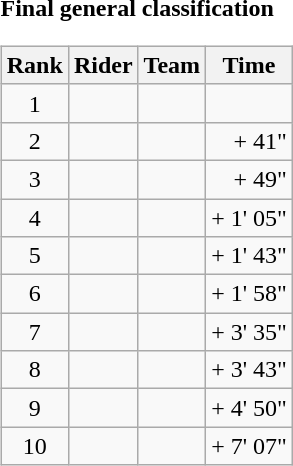<table>
<tr>
<td><strong>Final general classification</strong><br><table class="wikitable">
<tr>
<th scope="col">Rank</th>
<th scope="col">Rider</th>
<th scope="col">Team</th>
<th scope="col">Time</th>
</tr>
<tr>
<td style="text-align:center;">1</td>
<td></td>
<td></td>
<td style="text-align:right;"></td>
</tr>
<tr>
<td style="text-align:center;">2</td>
<td></td>
<td></td>
<td style="text-align:right;">+ 41"</td>
</tr>
<tr>
<td style="text-align:center;">3</td>
<td></td>
<td></td>
<td style="text-align:right;">+ 49"</td>
</tr>
<tr>
<td style="text-align:center;">4</td>
<td></td>
<td></td>
<td style="text-align:right;">+ 1' 05"</td>
</tr>
<tr>
<td style="text-align:center;">5</td>
<td></td>
<td></td>
<td style="text-align:right;">+ 1' 43"</td>
</tr>
<tr>
<td style="text-align:center;">6</td>
<td></td>
<td></td>
<td style="text-align:right;">+ 1' 58"</td>
</tr>
<tr>
<td style="text-align:center;">7</td>
<td></td>
<td></td>
<td style="text-align:right;">+ 3' 35"</td>
</tr>
<tr>
<td style="text-align:center;">8</td>
<td></td>
<td></td>
<td style="text-align:right;">+ 3' 43"</td>
</tr>
<tr>
<td style="text-align:center;">9</td>
<td></td>
<td></td>
<td style="text-align:right;">+ 4' 50"</td>
</tr>
<tr>
<td style="text-align:center;">10</td>
<td></td>
<td></td>
<td style="text-align:right;">+ 7' 07"</td>
</tr>
</table>
</td>
</tr>
</table>
